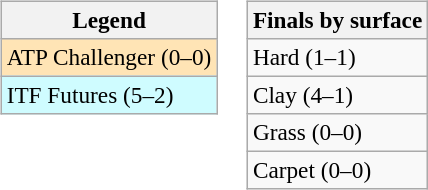<table>
<tr valign=top>
<td><br><table class=wikitable style=font-size:97%>
<tr>
<th>Legend</th>
</tr>
<tr bgcolor=moccasin>
<td>ATP Challenger (0–0)</td>
</tr>
<tr bgcolor=cffcff>
<td>ITF Futures (5–2)</td>
</tr>
</table>
</td>
<td><br><table class=wikitable style=font-size:97%>
<tr>
<th>Finals by surface</th>
</tr>
<tr>
<td>Hard (1–1)</td>
</tr>
<tr>
<td>Clay (4–1)</td>
</tr>
<tr>
<td>Grass (0–0)</td>
</tr>
<tr>
<td>Carpet (0–0)</td>
</tr>
</table>
</td>
</tr>
</table>
